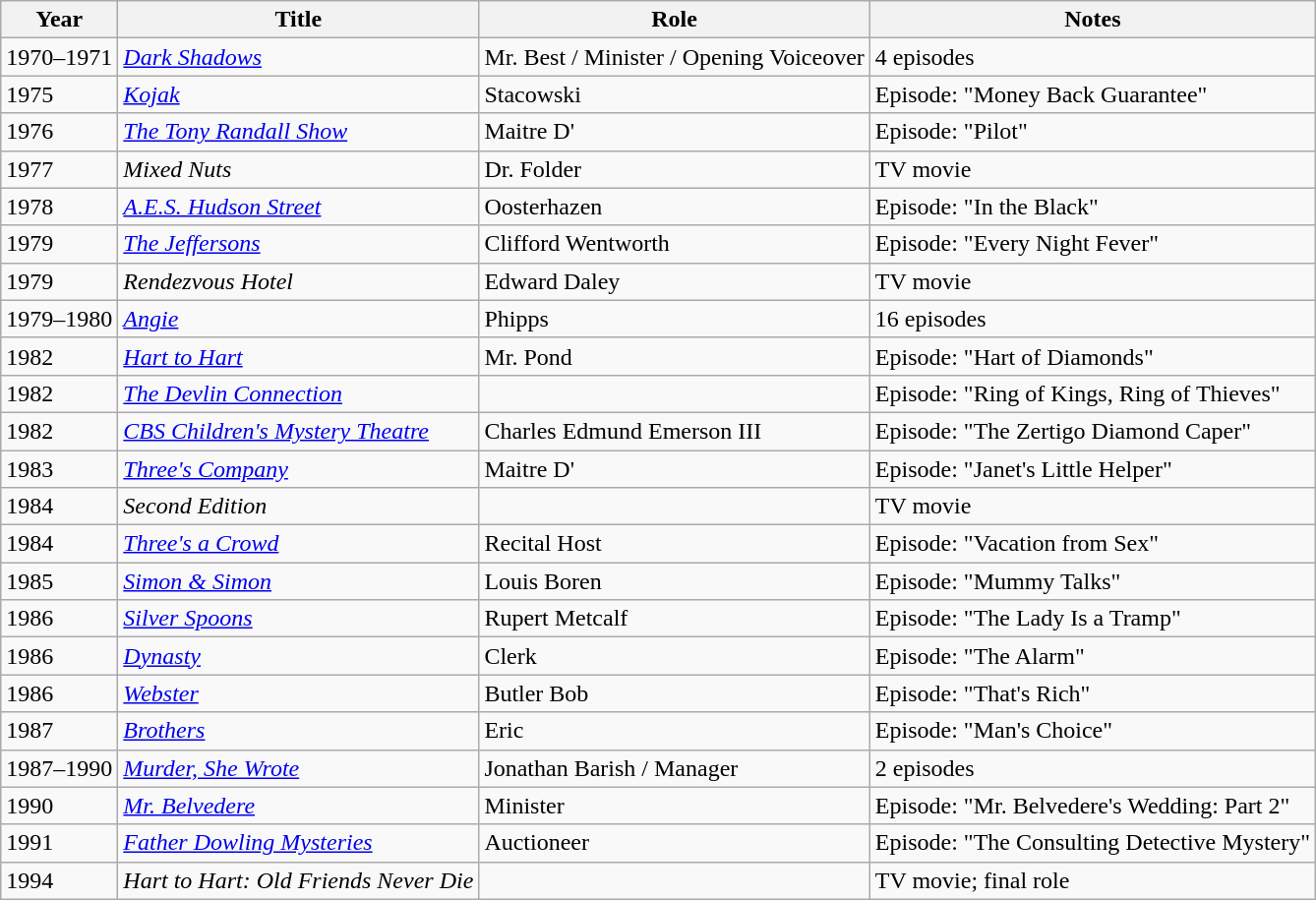<table class="wikitable sortable">
<tr>
<th>Year</th>
<th>Title</th>
<th>Role</th>
<th>Notes</th>
</tr>
<tr>
<td>1970–1971</td>
<td><em><a href='#'>Dark Shadows</a></em></td>
<td>Mr. Best / Minister / Opening Voiceover</td>
<td>4 episodes</td>
</tr>
<tr>
<td>1975</td>
<td><em><a href='#'>Kojak</a></em></td>
<td>Stacowski</td>
<td>Episode: "Money Back Guarantee"</td>
</tr>
<tr>
<td>1976</td>
<td><em><a href='#'>The Tony Randall Show</a></em></td>
<td>Maitre D'</td>
<td>Episode: "Pilot"</td>
</tr>
<tr>
<td>1977</td>
<td><em>Mixed Nuts</em></td>
<td>Dr. Folder</td>
<td>TV movie</td>
</tr>
<tr>
<td>1978</td>
<td><em><a href='#'>A.E.S. Hudson Street</a></em></td>
<td>Oosterhazen</td>
<td>Episode: "In the Black"</td>
</tr>
<tr>
<td>1979</td>
<td><em><a href='#'>The Jeffersons</a></em></td>
<td>Clifford Wentworth</td>
<td>Episode: "Every Night Fever"</td>
</tr>
<tr>
<td>1979</td>
<td><em>Rendezvous Hotel</em></td>
<td>Edward Daley</td>
<td>TV movie</td>
</tr>
<tr>
<td>1979–1980</td>
<td><em><a href='#'>Angie</a></em></td>
<td>Phipps</td>
<td>16 episodes</td>
</tr>
<tr>
<td>1982</td>
<td><em><a href='#'>Hart to Hart</a></em></td>
<td>Mr. Pond</td>
<td>Episode: "Hart of Diamonds"</td>
</tr>
<tr>
<td>1982</td>
<td><em><a href='#'>The Devlin Connection</a></em></td>
<td></td>
<td>Episode: "Ring of Kings, Ring of Thieves"</td>
</tr>
<tr>
<td>1982</td>
<td><em><a href='#'>CBS Children's Mystery Theatre</a></em></td>
<td>Charles Edmund Emerson III</td>
<td>Episode: "The Zertigo Diamond Caper"</td>
</tr>
<tr>
<td>1983</td>
<td><em><a href='#'>Three's Company</a></em></td>
<td>Maitre D'</td>
<td>Episode: "Janet's Little Helper"</td>
</tr>
<tr>
<td>1984</td>
<td><em>Second Edition</em></td>
<td></td>
<td>TV movie</td>
</tr>
<tr>
<td>1984</td>
<td><em><a href='#'>Three's a Crowd</a></em></td>
<td>Recital Host</td>
<td>Episode: "Vacation from Sex"</td>
</tr>
<tr>
<td>1985</td>
<td><em><a href='#'>Simon & Simon</a></em></td>
<td>Louis Boren</td>
<td>Episode: "Mummy Talks"</td>
</tr>
<tr>
<td>1986</td>
<td><em><a href='#'>Silver Spoons</a></em></td>
<td>Rupert Metcalf</td>
<td>Episode: "The Lady Is a Tramp"</td>
</tr>
<tr>
<td>1986</td>
<td><em><a href='#'>Dynasty</a></em></td>
<td>Clerk</td>
<td>Episode: "The Alarm"</td>
</tr>
<tr>
<td>1986</td>
<td><em><a href='#'>Webster</a></em></td>
<td>Butler Bob</td>
<td>Episode: "That's Rich"</td>
</tr>
<tr>
<td>1987</td>
<td><em><a href='#'>Brothers</a></em></td>
<td>Eric</td>
<td>Episode: "Man's Choice"</td>
</tr>
<tr>
<td>1987–1990</td>
<td><em><a href='#'>Murder, She Wrote</a></em></td>
<td>Jonathan Barish / Manager</td>
<td>2 episodes</td>
</tr>
<tr>
<td>1990</td>
<td><em><a href='#'>Mr. Belvedere</a></em></td>
<td>Minister</td>
<td>Episode: "Mr. Belvedere's Wedding: Part 2"</td>
</tr>
<tr>
<td>1991</td>
<td><em><a href='#'>Father Dowling Mysteries</a></em></td>
<td>Auctioneer</td>
<td>Episode: "The Consulting Detective Mystery"</td>
</tr>
<tr>
<td>1994</td>
<td><em>Hart to Hart: Old Friends Never Die</em></td>
<td></td>
<td>TV movie; final role</td>
</tr>
</table>
